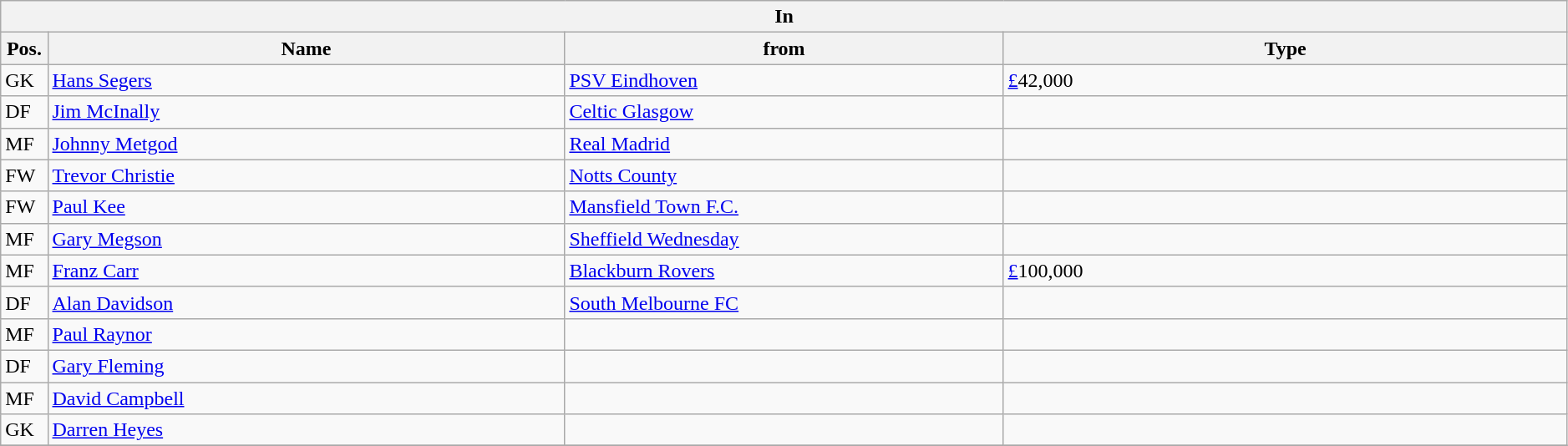<table class="wikitable" style="font-size:100%;width:99%;">
<tr>
<th colspan="4">In</th>
</tr>
<tr>
<th width=3%>Pos.</th>
<th width=33%>Name</th>
<th width=28%>from</th>
<th width=36%>Type</th>
</tr>
<tr>
<td>GK</td>
<td><a href='#'>Hans Segers</a></td>
<td><a href='#'>PSV Eindhoven</a></td>
<td><a href='#'>£</a>42,000</td>
</tr>
<tr>
<td>DF</td>
<td><a href='#'>Jim McInally</a></td>
<td><a href='#'>Celtic Glasgow</a></td>
<td></td>
</tr>
<tr>
<td>MF</td>
<td><a href='#'>Johnny Metgod</a></td>
<td><a href='#'>Real Madrid</a></td>
<td></td>
</tr>
<tr>
<td>FW</td>
<td><a href='#'>Trevor Christie</a></td>
<td><a href='#'>Notts County</a></td>
<td></td>
</tr>
<tr>
<td>FW</td>
<td><a href='#'>Paul Kee</a></td>
<td><a href='#'>Mansfield Town F.C.</a></td>
<td></td>
</tr>
<tr>
<td>MF</td>
<td><a href='#'>Gary Megson</a></td>
<td><a href='#'>Sheffield Wednesday</a></td>
<td></td>
</tr>
<tr>
<td>MF</td>
<td><a href='#'>Franz Carr</a></td>
<td><a href='#'>Blackburn Rovers</a></td>
<td><a href='#'>£</a>100,000</td>
</tr>
<tr>
<td>DF</td>
<td><a href='#'>Alan Davidson</a></td>
<td><a href='#'>South Melbourne FC</a></td>
<td></td>
</tr>
<tr>
<td>MF</td>
<td><a href='#'>Paul Raynor</a></td>
<td></td>
<td></td>
</tr>
<tr>
<td>DF</td>
<td><a href='#'>Gary Fleming</a></td>
<td></td>
<td></td>
</tr>
<tr>
<td>MF</td>
<td><a href='#'>David Campbell</a></td>
<td></td>
<td></td>
</tr>
<tr>
<td>GK</td>
<td><a href='#'>Darren Heyes</a></td>
<td></td>
<td></td>
</tr>
<tr>
</tr>
</table>
